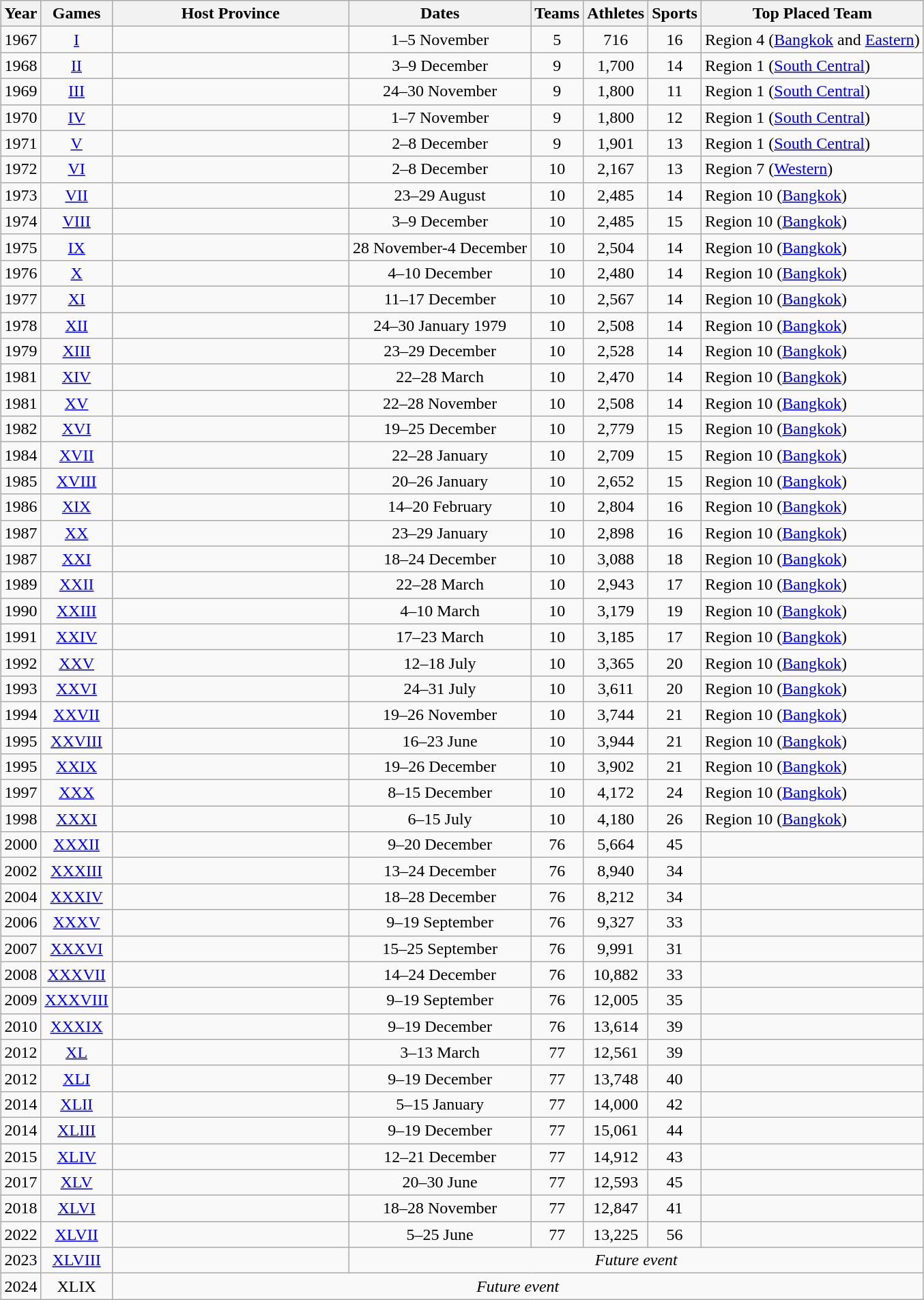<table class="wikitable" style="margin:1em auto; text-align:center width=100%;">
<tr>
<th>Year</th>
<th>Games</th>
<th scope="col" style="width:14em;">Host Province</th>
<th>Dates</th>
<th>Teams</th>
<th>Athletes</th>
<th>Sports</th>
<th>Top Placed Team</th>
</tr>
<tr>
<td align="center">1967</td>
<td align="center"><a href='#'>I</a></td>
<td align="left"></td>
<td align="center">1–5 November</td>
<td align="center">5</td>
<td align="center">716</td>
<td align="center">16</td>
<td align="left">Region 4 (<a href='#'>Bangkok</a> and <a href='#'>Eastern</a>)</td>
</tr>
<tr>
<td align="center">1968</td>
<td align="center"><a href='#'>II</a></td>
<td align="left"></td>
<td align="center">3–9 December</td>
<td align="center">9</td>
<td align="center">1,700</td>
<td align="center">14</td>
<td align="left">Region 1 (<a href='#'>South Central</a>)</td>
</tr>
<tr>
<td align="center">1969</td>
<td align="center"><a href='#'>III</a></td>
<td align="left"></td>
<td align="center">24–30 November</td>
<td align="center">9</td>
<td align="center">1,800</td>
<td align="center">11</td>
<td align="left">Region 1 (<a href='#'>South Central</a>)</td>
</tr>
<tr>
<td align="center">1970</td>
<td align="center"><a href='#'>IV</a></td>
<td align="left"></td>
<td align="center">1–7 November</td>
<td align="center">9</td>
<td align="center">1,800</td>
<td align="center">12</td>
<td align="left">Region 1 (<a href='#'>South Central</a>)</td>
</tr>
<tr>
<td align="center">1971</td>
<td align="center"><a href='#'>V</a></td>
<td align="left"></td>
<td align="center">2–8 December</td>
<td align="center">9</td>
<td align="center">1,901</td>
<td align="center">13</td>
<td align="left">Region 1 (<a href='#'>South Central</a>)</td>
</tr>
<tr>
<td align="center">1972</td>
<td align="center"><a href='#'>VI</a></td>
<td align="left"></td>
<td align="center">2–8 December</td>
<td align="center">10</td>
<td align="center">2,167</td>
<td align="center">13</td>
<td align="left">Region 7 (<a href='#'>Western</a>)</td>
</tr>
<tr>
<td align="center">1973</td>
<td align="center"><a href='#'>VII</a></td>
<td align="left"></td>
<td align="center">23–29 August</td>
<td align="center">10</td>
<td align="center">2,485</td>
<td align="center">14</td>
<td align="left">Region 10 (<a href='#'>Bangkok</a>)</td>
</tr>
<tr>
<td align="center">1974</td>
<td align="center"><a href='#'>VIII</a></td>
<td align="left"></td>
<td align="center">3–9 December</td>
<td align="center">10</td>
<td align="center">2,485</td>
<td align="center">15</td>
<td align="left">Region 10 (<a href='#'>Bangkok</a>)</td>
</tr>
<tr>
<td align="center">1975</td>
<td align="center"><a href='#'>IX</a></td>
<td align="left"></td>
<td align="center">28 November-4 December</td>
<td align="center">10</td>
<td align="center">2,504</td>
<td align="center">14</td>
<td align="left">Region 10 (<a href='#'>Bangkok</a>)</td>
</tr>
<tr>
<td align="center">1976</td>
<td align="center"><a href='#'>X</a></td>
<td align="left"></td>
<td align="center">4–10 December</td>
<td align="center">10</td>
<td align="center">2,480</td>
<td align="center">14</td>
<td align="left">Region 10 (<a href='#'>Bangkok</a>)</td>
</tr>
<tr>
<td align="center">1977</td>
<td align="center"><a href='#'>XI</a></td>
<td align="left"></td>
<td align="center">11–17 December</td>
<td align="center">10</td>
<td align="center">2,567</td>
<td align="center">14</td>
<td align="left">Region 10 (<a href='#'>Bangkok</a>)</td>
</tr>
<tr>
<td align="center">1978</td>
<td align="center"><a href='#'>XII</a></td>
<td align="left"></td>
<td align="center">24–30 January 1979</td>
<td align="center">10</td>
<td align="center">2,508</td>
<td align="center">14</td>
<td align="left">Region 10 (<a href='#'>Bangkok</a>)</td>
</tr>
<tr>
<td align="center">1979</td>
<td align="center"><a href='#'>XIII</a></td>
<td align="left"></td>
<td align="center">23–29 December</td>
<td align="center">10</td>
<td align="center">2,528</td>
<td align="center">14</td>
<td align="left">Region 10 (<a href='#'>Bangkok</a>)</td>
</tr>
<tr>
<td align="center">1981</td>
<td align="center"><a href='#'>XIV</a></td>
<td align="left"></td>
<td align="center">22–28 March</td>
<td align="center">10</td>
<td align="center">2,470</td>
<td align="center">14</td>
<td align="left">Region 10 (<a href='#'>Bangkok</a>)</td>
</tr>
<tr>
<td align="center">1981</td>
<td align="center"><a href='#'>XV</a></td>
<td align="left"></td>
<td align="center">22–28 November</td>
<td align="center">10</td>
<td align="center">2,508</td>
<td align="center">14</td>
<td align="left">Region 10 (<a href='#'>Bangkok</a>)</td>
</tr>
<tr>
<td align="center">1982</td>
<td align="center"><a href='#'>XVI</a></td>
<td align="left"></td>
<td align="center">19–25 December</td>
<td align="center">10</td>
<td align="center">2,779</td>
<td align="center">15</td>
<td align="left">Region 10 (<a href='#'>Bangkok</a>)</td>
</tr>
<tr>
<td align="center">1984</td>
<td align="center"><a href='#'>XVII</a></td>
<td align="left"></td>
<td align="center">22–28 January</td>
<td align="center">10</td>
<td align="center">2,709</td>
<td align="center">15</td>
<td align="left">Region 10 (<a href='#'>Bangkok</a>)</td>
</tr>
<tr>
<td align="center">1985</td>
<td align="center"><a href='#'>XVIII</a></td>
<td align="left"></td>
<td align="center">20–26 January</td>
<td align="center">10</td>
<td align="center">2,652</td>
<td align="center">15</td>
<td align="left">Region 10 (<a href='#'>Bangkok</a>)</td>
</tr>
<tr>
<td align="center">1986</td>
<td align="center"><a href='#'>XIX</a></td>
<td align="left"></td>
<td align="center">14–20 February</td>
<td align="center">10</td>
<td align="center">2,804</td>
<td align="center">16</td>
<td align="left">Region 10 (<a href='#'>Bangkok</a>)</td>
</tr>
<tr>
<td align="center">1987</td>
<td align="center"><a href='#'>XX</a></td>
<td align="left"></td>
<td align="center">23–29 January</td>
<td align="center">10</td>
<td align="center">2,898</td>
<td align="center">16</td>
<td align="left">Region 10 (<a href='#'>Bangkok</a>)</td>
</tr>
<tr>
<td align="center">1987</td>
<td align="center"><a href='#'>XXI</a></td>
<td align="left"></td>
<td align="center">18–24 December</td>
<td align="center">10</td>
<td align="center">3,088</td>
<td align="center">18</td>
<td align="left">Region 10 (<a href='#'>Bangkok</a>)</td>
</tr>
<tr>
<td align="center">1989</td>
<td align="center"><a href='#'>XXII</a></td>
<td align="left"></td>
<td align="center">22–28 March</td>
<td align="center">10</td>
<td align="center">2,943</td>
<td align="center">17</td>
<td align="left">Region 10 (<a href='#'>Bangkok</a>)</td>
</tr>
<tr>
<td align="center">1990</td>
<td align="center"><a href='#'>XXIII</a></td>
<td align="left"></td>
<td align="center">4–10 March</td>
<td align="center">10</td>
<td align="center">3,179</td>
<td align="center">19</td>
<td align="left">Region 10 (<a href='#'>Bangkok</a>)</td>
</tr>
<tr>
<td align="center">1991</td>
<td align="center"><a href='#'>XXIV</a></td>
<td align="left"></td>
<td align="center">17–23 March</td>
<td align="center">10</td>
<td align="center">3,185</td>
<td align="center">17</td>
<td align="left">Region 10 (<a href='#'>Bangkok</a>)</td>
</tr>
<tr>
<td align="center">1992</td>
<td align="center"><a href='#'>XXV</a></td>
<td align="left"></td>
<td align="center">12–18 July</td>
<td align="center">10</td>
<td align="center">3,365</td>
<td align="center">20</td>
<td align="left">Region 10 (<a href='#'>Bangkok</a>)</td>
</tr>
<tr>
<td align="center">1993</td>
<td align="center"><a href='#'>XXVI</a></td>
<td align="left"></td>
<td align="center">24–31 July</td>
<td align="center">10</td>
<td align="center">3,611</td>
<td align="center">20</td>
<td align="left">Region 10 (<a href='#'>Bangkok</a>)</td>
</tr>
<tr>
<td align="center">1994</td>
<td align="center"><a href='#'>XXVII</a></td>
<td align="left"></td>
<td align="center">19–26 November</td>
<td align="center">10</td>
<td align="center">3,744</td>
<td align="center">21</td>
<td align="left">Region 10 (<a href='#'>Bangkok</a>)</td>
</tr>
<tr>
<td align="center">1995</td>
<td align="center"><a href='#'>XXVIII</a></td>
<td align="left"></td>
<td align="center">16–23 June</td>
<td align="center">10</td>
<td align="center">3,944</td>
<td align="center">21</td>
<td align="left">Region 10 (<a href='#'>Bangkok</a>)</td>
</tr>
<tr>
<td align="center">1995</td>
<td align="center"><a href='#'>XXIX</a></td>
<td align="left"></td>
<td align="center">19–26 December</td>
<td align="center">10</td>
<td align="center">3,902</td>
<td align="center">21</td>
<td align="left">Region 10 (<a href='#'>Bangkok</a>)</td>
</tr>
<tr>
<td align="center">1997</td>
<td align="center"><a href='#'>XXX</a></td>
<td align="left"></td>
<td align="center">8–15 December</td>
<td align="center">10</td>
<td align="center">4,172</td>
<td align="center">24</td>
<td align="left">Region 10 (<a href='#'>Bangkok</a>)</td>
</tr>
<tr>
<td align="center">1998</td>
<td align="center"><a href='#'>XXXI</a></td>
<td align="left"></td>
<td align="center">6–15 July</td>
<td align="center">10</td>
<td align="center">4,180</td>
<td align="center">26</td>
<td align="left">Region 10 (<a href='#'>Bangkok</a>)</td>
</tr>
<tr>
<td align="center">2000</td>
<td align="center"><a href='#'>XXXII</a></td>
<td align="left"></td>
<td align="center">9–20 December</td>
<td align="center">76</td>
<td align="center">5,664</td>
<td align="center">45</td>
<td align="left"></td>
</tr>
<tr>
<td align="center">2002</td>
<td align="center"><a href='#'>XXXIII</a></td>
<td align="left"></td>
<td align="center">13–24 December</td>
<td align="center">76</td>
<td align="center">8,940</td>
<td align="center">34</td>
<td align="left"></td>
</tr>
<tr>
<td align="center">2004</td>
<td align="center"><a href='#'>XXXIV</a></td>
<td align="left"></td>
<td align="center">18–28 December</td>
<td align="center">76</td>
<td align="center">8,212</td>
<td align="center">34</td>
<td align="left"></td>
</tr>
<tr>
<td align="center">2006</td>
<td align="center"><a href='#'>XXXV</a></td>
<td align="left"></td>
<td align="center">9–19 September</td>
<td align="center">76</td>
<td align="center">9,327</td>
<td align="center">33</td>
<td align="left"></td>
</tr>
<tr>
<td align="center">2007</td>
<td align="center"><a href='#'>XXXVI</a></td>
<td align="left"></td>
<td align="center">15–25 September</td>
<td align="center">76</td>
<td align="center">9,991</td>
<td align="center">31</td>
<td align="left"></td>
</tr>
<tr>
<td align="center">2008</td>
<td align="center"><a href='#'>XXXVII</a></td>
<td align="left"></td>
<td align="center">14–24 December</td>
<td align="center">76</td>
<td align="center">10,882</td>
<td align="center">33</td>
<td align="left"></td>
</tr>
<tr>
<td align="center">2009</td>
<td align="center"><a href='#'>XXXVIII</a></td>
<td align="left"></td>
<td align="center">9–19 September</td>
<td align="center">76</td>
<td align="center">12,005</td>
<td align="center">35</td>
<td align="left"></td>
</tr>
<tr>
<td align="center">2010</td>
<td align="center"><a href='#'>XXXIX</a></td>
<td align="left"></td>
<td align="center">9–19 December</td>
<td align="center">76</td>
<td align="center">13,614</td>
<td align="center">39</td>
<td align="left"></td>
</tr>
<tr>
<td align="center">2012</td>
<td align="center"><a href='#'>XL</a></td>
<td align="left"></td>
<td align="center">3–13 March</td>
<td align="center">77</td>
<td align="center">12,561</td>
<td align="center">39</td>
<td align="left"></td>
</tr>
<tr>
<td align="center">2012</td>
<td align="center"><a href='#'>XLI</a></td>
<td align="left"></td>
<td align="center">9–19 December</td>
<td align="center">77</td>
<td align="center">13,748</td>
<td align="center">40</td>
<td align="left"></td>
</tr>
<tr>
<td align="center">2014</td>
<td align="center"><a href='#'>XLII</a></td>
<td align="left"></td>
<td align="center">5–15 January</td>
<td align="center">77</td>
<td align="center">14,000</td>
<td align="center">42</td>
<td align="left"></td>
</tr>
<tr>
<td align="center">2014</td>
<td align="center"><a href='#'>XLIII</a></td>
<td align="left"></td>
<td align="center">9–19 December</td>
<td align="center">77</td>
<td align="center">15,061</td>
<td align="center">44</td>
<td align="left"></td>
</tr>
<tr>
<td align="center">2015</td>
<td align="center"><a href='#'>XLIV</a></td>
<td align="left"></td>
<td align="center">12–21 December</td>
<td align="center">77</td>
<td align="center">14,912</td>
<td align="center">43</td>
<td align="left"></td>
</tr>
<tr>
<td align="center">2017</td>
<td align="center"><a href='#'>XLV</a></td>
<td align="left"></td>
<td align="center">20–30 June</td>
<td align="center">77</td>
<td align="center">12,593</td>
<td align="center">45</td>
<td align="left"></td>
</tr>
<tr>
<td align="center">2018</td>
<td align="center"><a href='#'>XLVI</a></td>
<td align="left"></td>
<td align="center">18–28 November</td>
<td align="center">77</td>
<td align="center">12,847</td>
<td align="center">41</td>
<td align="left"></td>
</tr>
<tr>
<td align="center">2022</td>
<td align="center"><a href='#'>XLVII</a></td>
<td align="left"></td>
<td align="center">5–25 June</td>
<td align="center">77</td>
<td align="center">13,225</td>
<td align="center">56</td>
<td align="left"></td>
</tr>
<tr>
<td align="center">2023</td>
<td align="center"><a href='#'>XLVIII</a></td>
<td align="left"></td>
<td colspan="5" align="center"><em>Future event</em></td>
</tr>
<tr>
<td align="center">2024</td>
<td align="center">XLIX</td>
<td colspan="6" align="center"><em>Future event</em></td>
</tr>
</table>
